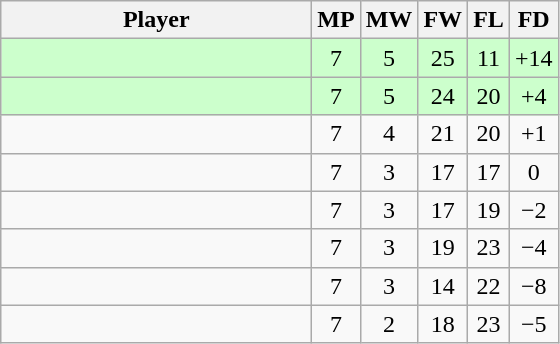<table class="wikitable" style="text-align: center;">
<tr>
<th width=200>Player</th>
<th width=20>MP</th>
<th width=20>MW</th>
<th width=20>FW</th>
<th width=20>FL</th>
<th width=20>FD</th>
</tr>
<tr style="background:#ccffcc;">
<td style="text-align:left;"><strong></strong></td>
<td>7</td>
<td>5</td>
<td>25</td>
<td>11</td>
<td>+14</td>
</tr>
<tr style="background:#ccffcc;">
<td style="text-align:left;"><strong></strong></td>
<td>7</td>
<td>5</td>
<td>24</td>
<td>20</td>
<td>+4</td>
</tr>
<tr>
<td style="text-align:left;"></td>
<td>7</td>
<td>4</td>
<td>21</td>
<td>20</td>
<td>+1</td>
</tr>
<tr>
<td style="text-align:left;"></td>
<td>7</td>
<td>3</td>
<td>17</td>
<td>17</td>
<td>0</td>
</tr>
<tr>
<td style="text-align:left;"></td>
<td>7</td>
<td>3</td>
<td>17</td>
<td>19</td>
<td>−2</td>
</tr>
<tr>
<td style="text-align:left;"></td>
<td>7</td>
<td>3</td>
<td>19</td>
<td>23</td>
<td>−4</td>
</tr>
<tr>
<td style="text-align:left;"></td>
<td>7</td>
<td>3</td>
<td>14</td>
<td>22</td>
<td>−8</td>
</tr>
<tr>
<td style="text-align:left;"></td>
<td>7</td>
<td>2</td>
<td>18</td>
<td>23</td>
<td>−5</td>
</tr>
</table>
